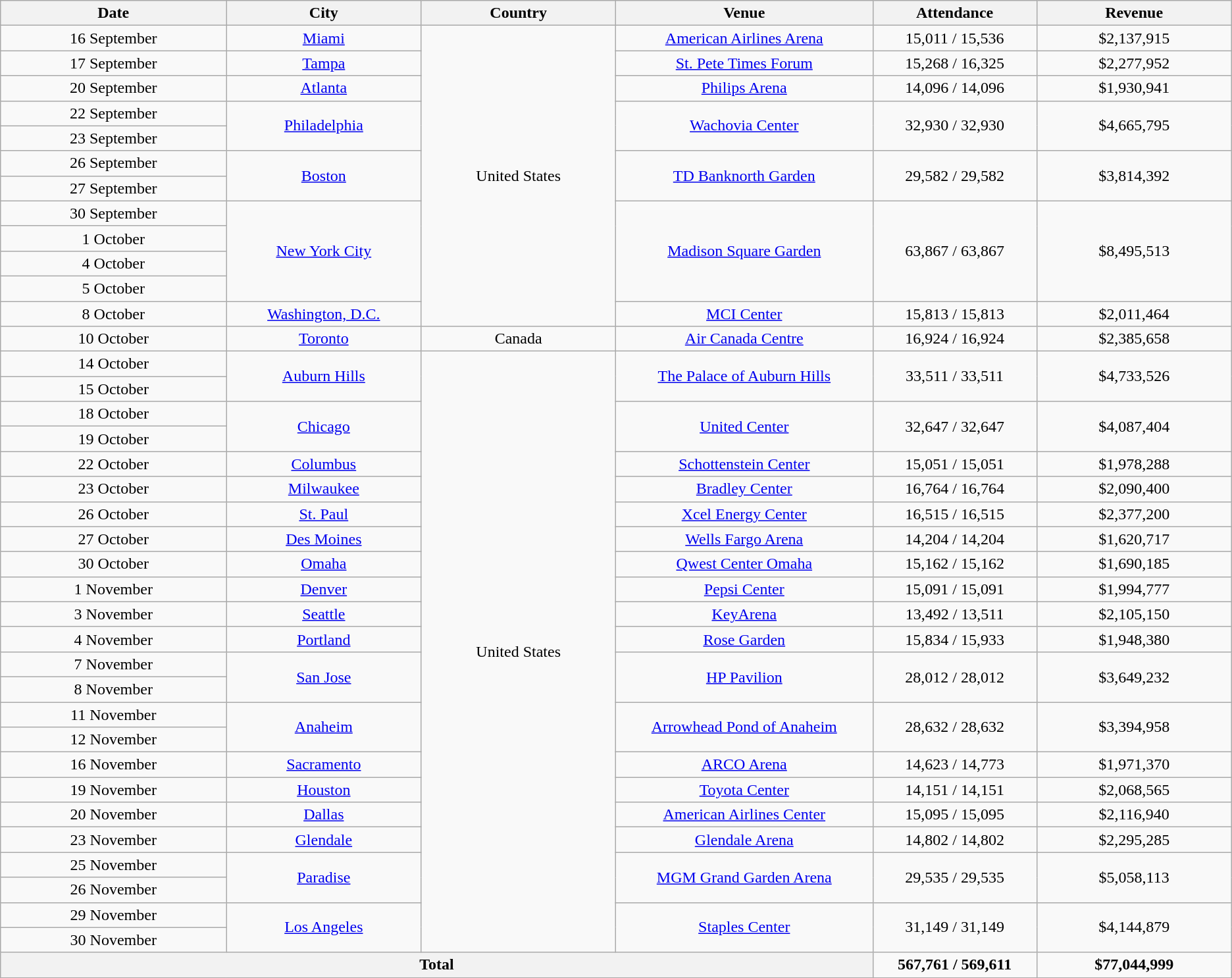<table class="wikitable" style="text-align:center;">
<tr>
<th scope="col" style="width:14em;">Date</th>
<th scope="col" style="width:12em;">City</th>
<th scope="col" style="width:12em;">Country</th>
<th scope="col" style="width:16em;">Venue</th>
<th scope="col" style="width:10em;">Attendance</th>
<th scope="col" style="width:12em;">Revenue</th>
</tr>
<tr>
<td>16 September</td>
<td><a href='#'>Miami</a></td>
<td rowspan="12">United States</td>
<td><a href='#'>American Airlines Arena</a></td>
<td>15,011 / 15,536</td>
<td>$2,137,915</td>
</tr>
<tr>
<td>17 September</td>
<td><a href='#'>Tampa</a></td>
<td><a href='#'>St. Pete Times Forum</a></td>
<td>15,268 / 16,325</td>
<td>$2,277,952</td>
</tr>
<tr>
<td>20 September</td>
<td><a href='#'>Atlanta</a></td>
<td><a href='#'>Philips Arena</a></td>
<td>14,096 / 14,096</td>
<td>$1,930,941</td>
</tr>
<tr>
<td>22 September</td>
<td rowspan="2"><a href='#'>Philadelphia</a></td>
<td rowspan="2"><a href='#'>Wachovia Center</a></td>
<td rowspan="2">32,930 / 32,930</td>
<td rowspan="2">$4,665,795</td>
</tr>
<tr>
<td>23 September</td>
</tr>
<tr>
<td>26 September</td>
<td rowspan="2"><a href='#'>Boston</a></td>
<td rowspan="2"><a href='#'>TD Banknorth Garden</a></td>
<td rowspan="2">29,582 / 29,582</td>
<td rowspan="2">$3,814,392</td>
</tr>
<tr>
<td>27 September</td>
</tr>
<tr>
<td>30 September</td>
<td rowspan="4"><a href='#'>New York City</a></td>
<td rowspan="4"><a href='#'>Madison Square Garden</a></td>
<td rowspan="4">63,867 / 63,867</td>
<td rowspan="4">$8,495,513</td>
</tr>
<tr>
<td>1 October</td>
</tr>
<tr>
<td>4 October</td>
</tr>
<tr>
<td>5 October</td>
</tr>
<tr>
<td>8 October</td>
<td><a href='#'>Washington, D.C.</a></td>
<td><a href='#'>MCI Center</a></td>
<td>15,813 / 15,813</td>
<td>$2,011,464</td>
</tr>
<tr>
<td>10 October</td>
<td><a href='#'>Toronto</a></td>
<td>Canada</td>
<td><a href='#'>Air Canada Centre</a></td>
<td>16,924 / 16,924</td>
<td>$2,385,658</td>
</tr>
<tr>
<td>14 October</td>
<td rowspan="2"><a href='#'>Auburn Hills</a></td>
<td rowspan="24">United States</td>
<td rowspan="2"><a href='#'>The Palace of Auburn Hills</a></td>
<td rowspan="2">33,511 / 33,511</td>
<td rowspan="2">$4,733,526</td>
</tr>
<tr>
<td>15 October</td>
</tr>
<tr>
<td>18 October</td>
<td rowspan="2"><a href='#'>Chicago</a></td>
<td rowspan="2"><a href='#'>United Center</a></td>
<td rowspan="2">32,647 / 32,647</td>
<td rowspan="2">$4,087,404</td>
</tr>
<tr>
<td>19 October</td>
</tr>
<tr>
<td>22 October</td>
<td><a href='#'>Columbus</a></td>
<td><a href='#'>Schottenstein Center</a></td>
<td>15,051 / 15,051</td>
<td>$1,978,288</td>
</tr>
<tr>
<td>23 October</td>
<td><a href='#'>Milwaukee</a></td>
<td><a href='#'>Bradley Center</a></td>
<td>16,764 / 16,764</td>
<td>$2,090,400</td>
</tr>
<tr>
<td>26 October</td>
<td><a href='#'>St. Paul</a></td>
<td><a href='#'>Xcel Energy Center</a></td>
<td>16,515 / 16,515</td>
<td>$2,377,200</td>
</tr>
<tr>
<td>27 October</td>
<td><a href='#'>Des Moines</a></td>
<td><a href='#'>Wells Fargo Arena</a></td>
<td>14,204 / 14,204</td>
<td>$1,620,717</td>
</tr>
<tr>
<td>30 October</td>
<td><a href='#'>Omaha</a></td>
<td><a href='#'>Qwest Center Omaha</a></td>
<td>15,162 / 15,162</td>
<td>$1,690,185</td>
</tr>
<tr>
<td>1 November</td>
<td><a href='#'>Denver</a></td>
<td><a href='#'>Pepsi Center</a></td>
<td>15,091 / 15,091</td>
<td>$1,994,777</td>
</tr>
<tr>
<td>3 November</td>
<td><a href='#'>Seattle</a></td>
<td><a href='#'>KeyArena</a></td>
<td>13,492 / 13,511</td>
<td>$2,105,150</td>
</tr>
<tr>
<td>4 November</td>
<td><a href='#'>Portland</a></td>
<td><a href='#'>Rose Garden</a></td>
<td>15,834 / 15,933</td>
<td>$1,948,380</td>
</tr>
<tr>
<td>7 November</td>
<td rowspan="2"><a href='#'>San Jose</a></td>
<td rowspan="2"><a href='#'>HP Pavilion</a></td>
<td rowspan="2">28,012 / 28,012</td>
<td rowspan="2">$3,649,232</td>
</tr>
<tr>
<td>8 November</td>
</tr>
<tr>
<td>11 November</td>
<td rowspan="2"><a href='#'>Anaheim</a></td>
<td rowspan="2"><a href='#'>Arrowhead Pond of Anaheim</a></td>
<td rowspan="2">28,632 / 28,632</td>
<td rowspan="2">$3,394,958</td>
</tr>
<tr>
<td>12 November</td>
</tr>
<tr>
<td>16 November</td>
<td><a href='#'>Sacramento</a></td>
<td><a href='#'>ARCO Arena</a></td>
<td>14,623 / 14,773</td>
<td>$1,971,370</td>
</tr>
<tr>
<td>19 November</td>
<td><a href='#'>Houston</a></td>
<td><a href='#'>Toyota Center</a></td>
<td>14,151 / 14,151</td>
<td>$2,068,565</td>
</tr>
<tr>
<td>20 November</td>
<td><a href='#'>Dallas</a></td>
<td><a href='#'>American Airlines Center</a></td>
<td>15,095 / 15,095</td>
<td>$2,116,940</td>
</tr>
<tr>
<td>23 November</td>
<td><a href='#'>Glendale</a></td>
<td><a href='#'>Glendale Arena</a></td>
<td>14,802 / 14,802</td>
<td>$2,295,285</td>
</tr>
<tr>
<td>25 November</td>
<td rowspan="2"><a href='#'>Paradise</a></td>
<td rowspan="2"><a href='#'>MGM Grand Garden Arena</a></td>
<td rowspan="2">29,535 / 29,535</td>
<td rowspan="2">$5,058,113</td>
</tr>
<tr>
<td>26 November</td>
</tr>
<tr>
<td>29 November</td>
<td rowspan="2"><a href='#'>Los Angeles</a></td>
<td rowspan="2"><a href='#'>Staples Center</a></td>
<td rowspan="2">31,149 / 31,149</td>
<td rowspan="2">$4,144,879</td>
</tr>
<tr>
<td>30 November</td>
</tr>
<tr>
<th colspan="4"><strong>Total</strong></th>
<td><strong>567,761 / 569,611</strong></td>
<td><strong>$77,044,999</strong></td>
</tr>
<tr>
</tr>
</table>
